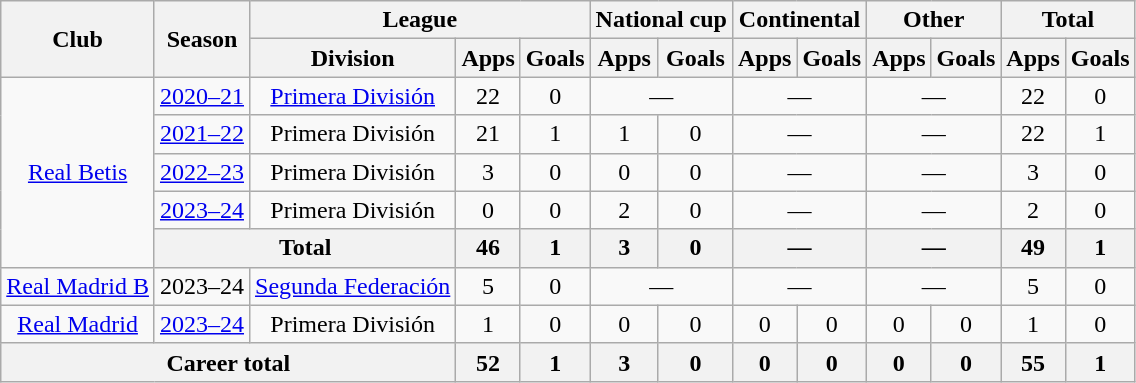<table class="wikitable" style="text-align:center">
<tr>
<th rowspan="2">Club</th>
<th rowspan="2">Season</th>
<th colspan="3">League</th>
<th colspan="2">National cup</th>
<th colspan="2">Continental</th>
<th colspan="2">Other</th>
<th colspan="2">Total</th>
</tr>
<tr>
<th>Division</th>
<th>Apps</th>
<th>Goals</th>
<th>Apps</th>
<th>Goals</th>
<th>Apps</th>
<th>Goals</th>
<th>Apps</th>
<th>Goals</th>
<th>Apps</th>
<th>Goals</th>
</tr>
<tr>
<td rowspan="5"><a href='#'>Real Betis</a></td>
<td><a href='#'>2020–21</a></td>
<td><a href='#'>Primera División</a></td>
<td>22</td>
<td>0</td>
<td colspan="2">—</td>
<td colspan="2">—</td>
<td colspan="2">—</td>
<td>22</td>
<td>0</td>
</tr>
<tr>
<td><a href='#'>2021–22</a></td>
<td>Primera División</td>
<td>21</td>
<td>1</td>
<td>1</td>
<td>0</td>
<td colspan="2">—</td>
<td colspan="2">—</td>
<td>22</td>
<td>1</td>
</tr>
<tr>
<td><a href='#'>2022–23</a></td>
<td>Primera División</td>
<td>3</td>
<td>0</td>
<td>0</td>
<td>0</td>
<td colspan="2">—</td>
<td colspan="2">—</td>
<td>3</td>
<td>0</td>
</tr>
<tr>
<td><a href='#'>2023–24</a></td>
<td>Primera División</td>
<td>0</td>
<td>0</td>
<td>2</td>
<td>0</td>
<td colspan="2">—</td>
<td colspan="2">—</td>
<td>2</td>
<td>0</td>
</tr>
<tr>
<th colspan="2">Total</th>
<th>46</th>
<th>1</th>
<th>3</th>
<th>0</th>
<th colspan="2">—</th>
<th colspan="2">—</th>
<th>49</th>
<th>1</th>
</tr>
<tr>
<td><a href='#'>Real Madrid B</a></td>
<td>2023–24</td>
<td><a href='#'>Segunda Federación</a></td>
<td>5</td>
<td>0</td>
<td colspan="2">—</td>
<td colspan="2">—</td>
<td colspan="2">—</td>
<td>5</td>
<td>0</td>
</tr>
<tr>
<td><a href='#'>Real Madrid</a></td>
<td><a href='#'>2023–24</a></td>
<td>Primera División</td>
<td>1</td>
<td>0</td>
<td>0</td>
<td>0</td>
<td>0</td>
<td>0</td>
<td>0</td>
<td>0</td>
<td>1</td>
<td>0</td>
</tr>
<tr>
<th colspan="3">Career total</th>
<th>52</th>
<th>1</th>
<th>3</th>
<th>0</th>
<th>0</th>
<th>0</th>
<th>0</th>
<th>0</th>
<th>55</th>
<th>1</th>
</tr>
</table>
